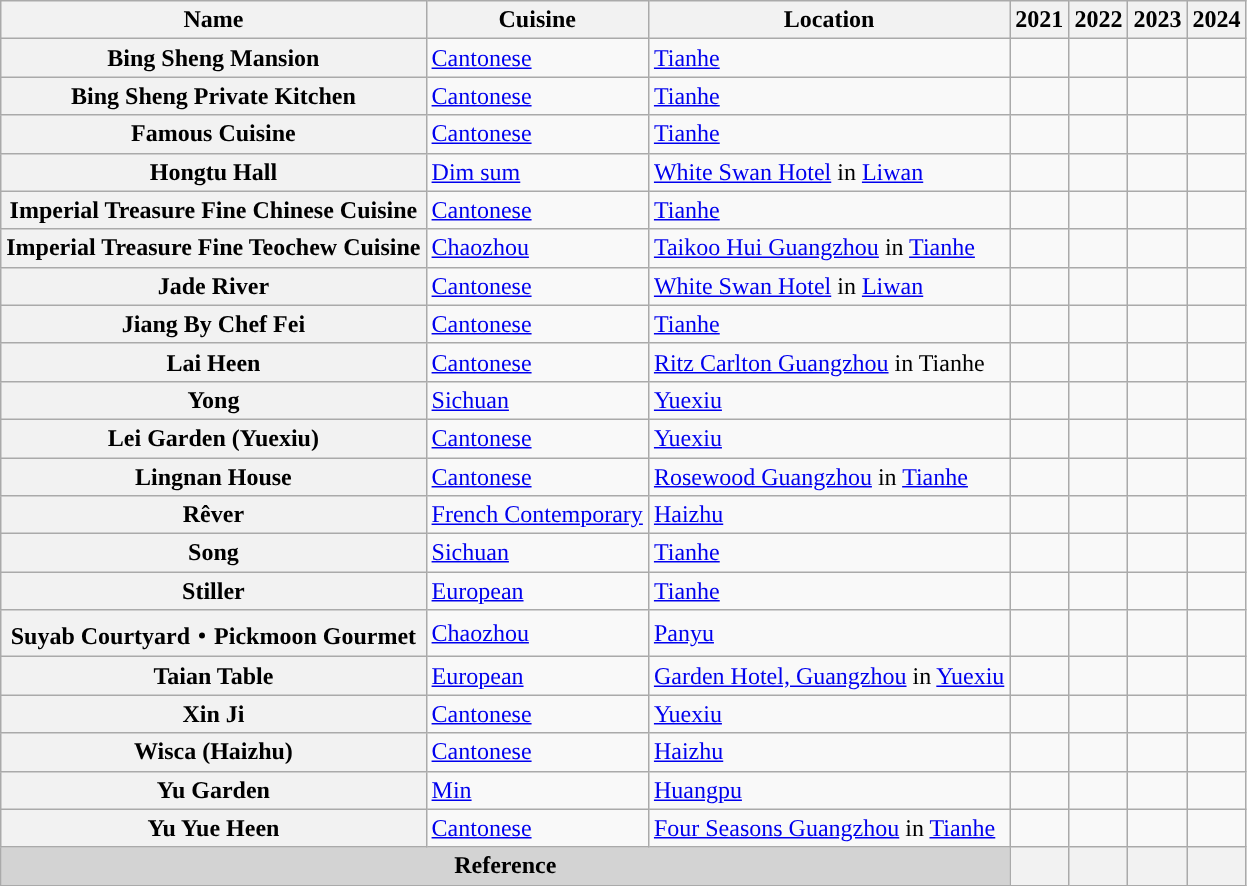<table class="wikitable sortable plainrowheaders" style="text-align:left;"">
<tr>
<th scope="col">Name</th>
<th scope="col">Cuisine</th>
<th scope="col">Location</th>
<th scope="col">2021</th>
<th scope="col">2022</th>
<th scope="col">2023</th>
<th scope="col">2024</th>
</tr>
<tr>
<th scope="row">Bing Sheng Mansion </th>
<td><a href='#'>Cantonese</a></td>
<td><a href='#'>Tianhe</a></td>
<td></td>
<td></td>
<td></td>
<td></td>
</tr>
<tr>
<th scope="row">Bing Sheng Private Kitchen </th>
<td><a href='#'>Cantonese</a></td>
<td><a href='#'>Tianhe</a></td>
<td></td>
<td></td>
<td></td>
<td></td>
</tr>
<tr>
<th scope="row">Famous Cuisine </th>
<td><a href='#'>Cantonese</a></td>
<td><a href='#'>Tianhe</a></td>
<td></td>
<td></td>
<td></td>
<td></td>
</tr>
<tr>
<th scope="row">Hongtu Hall </th>
<td><a href='#'>Dim sum</a></td>
<td><a href='#'>White Swan Hotel</a> in <a href='#'>Liwan</a></td>
<td></td>
<td></td>
<td></td>
<td></td>
</tr>
<tr>
<th scope="row">Imperial Treasure Fine Chinese Cuisine </th>
<td><a href='#'>Cantonese</a></td>
<td><a href='#'>Tianhe</a></td>
<td></td>
<td></td>
<td></td>
<td></td>
</tr>
<tr>
<th scope="row">Imperial Treasure Fine Teochew Cuisine </th>
<td><a href='#'>Chaozhou</a></td>
<td><a href='#'>Taikoo Hui Guangzhou</a> in <a href='#'>Tianhe</a></td>
<td></td>
<td></td>
<td></td>
<td></td>
</tr>
<tr>
<th scope="row">Jade River </th>
<td><a href='#'>Cantonese</a></td>
<td><a href='#'>White Swan Hotel</a> in <a href='#'>Liwan</a></td>
<td></td>
<td></td>
<td></td>
<td></td>
</tr>
<tr>
<th scope="row">Jiang By Chef Fei </th>
<td><a href='#'>Cantonese</a></td>
<td><a href='#'>Tianhe</a></td>
<td></td>
<td></td>
<td></td>
<td></td>
</tr>
<tr>
<th scope="row">Lai Heen </th>
<td><a href='#'>Cantonese</a></td>
<td><a href='#'>Ritz Carlton Guangzhou</a> in Tianhe</td>
<td></td>
<td></td>
<td></td>
<td></td>
</tr>
<tr>
<th scope="row">Yong </th>
<td><a href='#'>Sichuan</a></td>
<td><a href='#'>Yuexiu</a></td>
<td></td>
<td></td>
<td></td>
<td></td>
</tr>
<tr>
<th scope="row">Lei Garden (Yuexiu) </th>
<td><a href='#'>Cantonese</a></td>
<td><a href='#'>Yuexiu</a></td>
<td></td>
<td></td>
<td></td>
<td></td>
</tr>
<tr>
<th scope="row">Lingnan House </th>
<td><a href='#'>Cantonese</a></td>
<td><a href='#'>Rosewood Guangzhou</a> in <a href='#'>Tianhe</a></td>
<td></td>
<td></td>
<td></td>
<td></td>
</tr>
<tr>
<th scope="row">Rêver </th>
<td><a href='#'>French Contemporary</a></td>
<td><a href='#'>Haizhu</a></td>
<td></td>
<td></td>
<td></td>
<td></td>
</tr>
<tr>
<th scope="row">Song </th>
<td><a href='#'>Sichuan</a></td>
<td><a href='#'>Tianhe</a></td>
<td></td>
<td></td>
<td></td>
<td></td>
</tr>
<tr>
<th scope="row">Stiller </th>
<td><a href='#'>European</a></td>
<td><a href='#'>Tianhe</a></td>
<td></td>
<td></td>
<td></td>
<td></td>
</tr>
<tr>
<th scope="row">Suyab Courtyard・Pickmoon Gourmet </th>
<td><a href='#'>Chaozhou</a></td>
<td><a href='#'>Panyu</a></td>
<td></td>
<td></td>
<td></td>
<td></td>
</tr>
<tr>
<th scope="row">Taian Table </th>
<td><a href='#'>European</a></td>
<td><a href='#'>Garden Hotel, Guangzhou</a> in <a href='#'>Yuexiu</a></td>
<td></td>
<td></td>
<td></td>
<td></td>
</tr>
<tr>
<th scope="row">Xin Ji </th>
<td><a href='#'>Cantonese</a></td>
<td><a href='#'>Yuexiu</a></td>
<td></td>
<td></td>
<td></td>
<td></td>
</tr>
<tr>
<th scope="row">Wisca (Haizhu) </th>
<td><a href='#'>Cantonese</a></td>
<td><a href='#'>Haizhu</a></td>
<td></td>
<td></td>
<td></td>
<td></td>
</tr>
<tr>
<th scope="row">Yu Garden </th>
<td><a href='#'>Min</a></td>
<td><a href='#'>Huangpu</a></td>
<td></td>
<td></td>
<td></td>
<td></td>
</tr>
<tr>
<th scope="row">Yu Yue Heen </th>
<td><a href='#'>Cantonese</a></td>
<td><a href='#'>Four Seasons Guangzhou</a> in <a href='#'>Tianhe</a></td>
<td></td>
<td></td>
<td></td>
<td></td>
</tr>
<tr>
<th colspan="3" style="text-align: center;background: lightgray;">Reference</th>
<th></th>
<th></th>
<th></th>
<th></th>
</tr>
</table>
